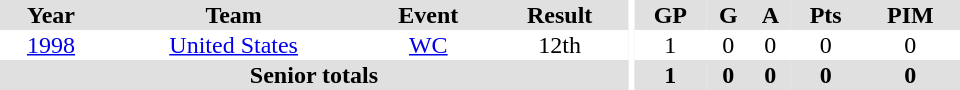<table border="0" cellpadding="1" cellspacing="0" ID="Table3" style="text-align:center; width:40em">
<tr ALIGN="center" bgcolor="#e0e0e0">
<th>Year</th>
<th>Team</th>
<th>Event</th>
<th>Result</th>
<th rowspan="99" bgcolor="#ffffff"></th>
<th>GP</th>
<th>G</th>
<th>A</th>
<th>Pts</th>
<th>PIM</th>
</tr>
<tr>
<td><a href='#'>1998</a></td>
<td><a href='#'>United States</a></td>
<td><a href='#'>WC</a></td>
<td>12th</td>
<td>1</td>
<td>0</td>
<td>0</td>
<td>0</td>
<td>0</td>
</tr>
<tr bgcolor="#e0e0e0">
<th colspan="4">Senior totals</th>
<th>1</th>
<th>0</th>
<th>0</th>
<th>0</th>
<th>0</th>
</tr>
</table>
